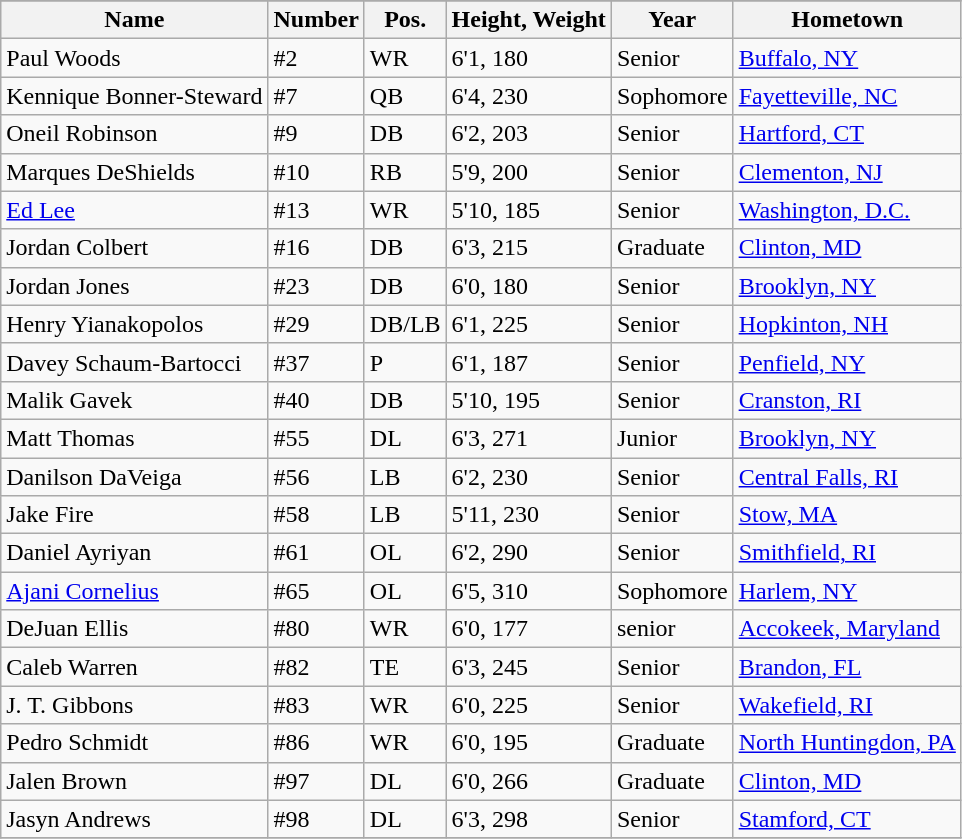<table class="wikitable sortable collapsible">
<tr>
</tr>
<tr>
<th>Name</th>
<th>Number</th>
<th>Pos.</th>
<th>Height, Weight</th>
<th>Year</th>
<th>Hometown</th>
</tr>
<tr>
<td>Paul Woods</td>
<td>#2</td>
<td>WR</td>
<td>6'1, 180</td>
<td> Senior</td>
<td><a href='#'>Buffalo, NY</a></td>
</tr>
<tr>
<td>Kennique Bonner-Steward</td>
<td>#7</td>
<td>QB</td>
<td>6'4, 230</td>
<td> Sophomore</td>
<td><a href='#'>Fayetteville, NC</a></td>
</tr>
<tr>
<td>Oneil Robinson</td>
<td>#9</td>
<td>DB</td>
<td>6'2, 203</td>
<td>Senior</td>
<td><a href='#'>Hartford, CT</a></td>
</tr>
<tr>
<td>Marques DeShields</td>
<td>#10</td>
<td>RB</td>
<td>5'9, 200</td>
<td> Senior</td>
<td><a href='#'>Clementon, NJ</a></td>
</tr>
<tr>
<td><a href='#'>Ed Lee</a></td>
<td>#13</td>
<td>WR</td>
<td>5'10, 185</td>
<td> Senior</td>
<td><a href='#'>Washington, D.C.</a></td>
</tr>
<tr>
<td>Jordan Colbert</td>
<td>#16</td>
<td>DB</td>
<td>6'3, 215</td>
<td> Graduate</td>
<td><a href='#'>Clinton, MD</a></td>
</tr>
<tr>
<td>Jordan Jones</td>
<td>#23</td>
<td>DB</td>
<td>6'0, 180</td>
<td> Senior</td>
<td><a href='#'>Brooklyn, NY</a></td>
</tr>
<tr>
<td>Henry Yianakopolos</td>
<td>#29</td>
<td>DB/LB</td>
<td>6'1, 225</td>
<td> Senior</td>
<td><a href='#'>Hopkinton, NH</a></td>
</tr>
<tr>
<td>Davey Schaum-Bartocci</td>
<td>#37</td>
<td>P</td>
<td>6'1, 187</td>
<td> Senior</td>
<td><a href='#'>Penfield, NY</a></td>
</tr>
<tr>
<td>Malik Gavek</td>
<td>#40</td>
<td>DB</td>
<td>5'10, 195</td>
<td> Senior</td>
<td><a href='#'>Cranston, RI</a></td>
</tr>
<tr>
<td>Matt Thomas</td>
<td>#55</td>
<td>DL</td>
<td>6'3, 271</td>
<td>Junior</td>
<td><a href='#'>Brooklyn, NY</a></td>
</tr>
<tr>
<td>Danilson DaVeiga</td>
<td>#56</td>
<td>LB</td>
<td>6'2, 230</td>
<td>Senior</td>
<td><a href='#'>Central Falls, RI</a></td>
</tr>
<tr>
<td>Jake Fire</td>
<td>#58</td>
<td>LB</td>
<td>5'11, 230</td>
<td> Senior</td>
<td><a href='#'>Stow, MA</a></td>
</tr>
<tr>
<td>Daniel Ayriyan</td>
<td>#61</td>
<td>OL</td>
<td>6'2, 290</td>
<td>Senior</td>
<td><a href='#'>Smithfield, RI</a></td>
</tr>
<tr>
<td><a href='#'>Ajani Cornelius</a></td>
<td>#65</td>
<td>OL</td>
<td>6'5, 310</td>
<td>Sophomore</td>
<td><a href='#'>Harlem, NY</a></td>
</tr>
<tr>
<td>DeJuan Ellis</td>
<td>#80</td>
<td>WR</td>
<td>6'0, 177</td>
<td> senior</td>
<td><a href='#'>Accokeek, Maryland</a></td>
</tr>
<tr>
<td>Caleb Warren</td>
<td>#82</td>
<td>TE</td>
<td>6'3, 245</td>
<td>Senior</td>
<td><a href='#'>Brandon, FL</a></td>
</tr>
<tr>
<td>J. T. Gibbons</td>
<td>#83</td>
<td>WR</td>
<td>6'0, 225</td>
<td>Senior</td>
<td><a href='#'>Wakefield, RI</a></td>
</tr>
<tr>
<td>Pedro Schmidt</td>
<td>#86</td>
<td>WR</td>
<td>6'0, 195</td>
<td> Graduate</td>
<td><a href='#'>North Huntingdon, PA</a></td>
</tr>
<tr>
<td>Jalen Brown</td>
<td>#97</td>
<td>DL</td>
<td>6'0, 266</td>
<td> Graduate</td>
<td><a href='#'>Clinton, MD</a></td>
</tr>
<tr>
<td>Jasyn Andrews</td>
<td>#98</td>
<td>DL</td>
<td>6'3, 298</td>
<td>Senior</td>
<td><a href='#'>Stamford, CT</a></td>
</tr>
<tr>
</tr>
</table>
